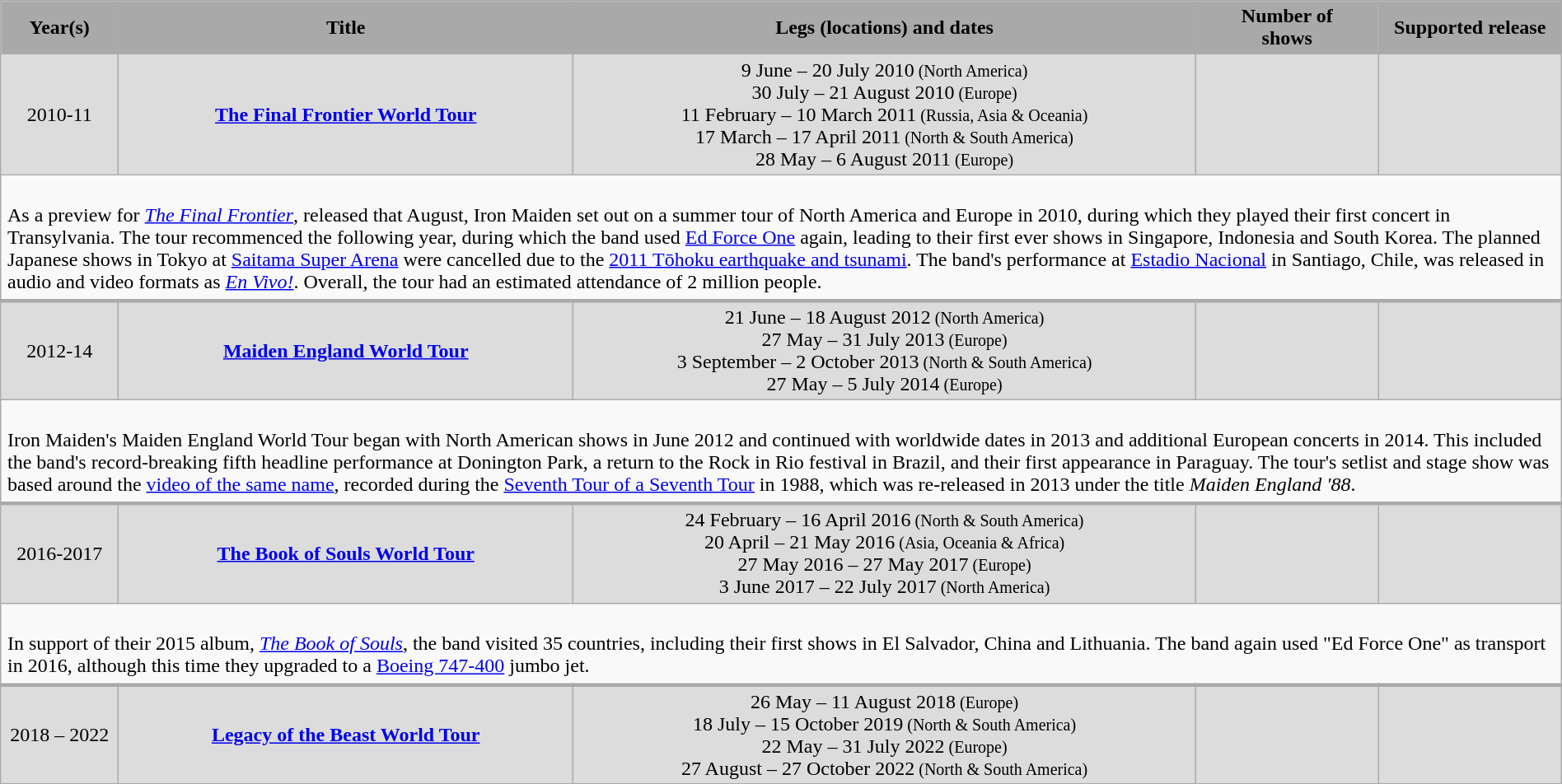<table class="wikitable" style="width:100%; text-align:center;">
<tr>
<th style="width:40px; background:darkGrey;">Year(s)</th>
<th style="width:210px; background:darkGrey;">Title</th>
<th style="width:290px; background:darkGrey;">Legs (locations) and dates</th>
<th style="width:80px; background:darkGrey;">Number of<br>shows<br></th>
<th style="width:80px; background:darkGrey;">Supported release</th>
</tr>
<tr style="background:#DCDCDC;">
<td>2010-11</td>
<td><strong><a href='#'>The Final Frontier World Tour</a></strong></td>
<td>9 June – 20 July 2010<small> (North America)</small><br>30 July – 21 August 2010<small> (Europe)</small><br>11 February – 10 March 2011<small> (Russia, Asia & Oceania)</small><br>17 March – 17 April 2011<small> (North & South America)</small><br>28 May – 6 August 2011<small> (Europe)</small></td>
<td></td>
<td></td>
</tr>
<tr>
<td colspan="5" style="border-bottom-width:3px; padding:5px; text-align:left;"><br>As a preview for <em><a href='#'>The Final Frontier</a></em>, released that August, Iron Maiden set out on a summer tour of North America and Europe in 2010, during which they played their first concert in Transylvania. The tour recommenced the following year, during which the band used <a href='#'>Ed Force One</a> again, leading to their first ever shows in Singapore, Indonesia and South Korea. The planned Japanese shows in Tokyo at <a href='#'>Saitama Super Arena</a> were cancelled due to the <a href='#'>2011 Tōhoku earthquake and tsunami</a>. The band's performance at <a href='#'>Estadio Nacional</a> in Santiago, Chile, was released in audio and video formats as <em><a href='#'>En Vivo!</a></em>. Overall, the tour had an estimated attendance of 2 million people.</td>
</tr>
<tr style="background:#DCDCDC;">
<td>2012-14</td>
<td><strong><a href='#'>Maiden England World Tour</a></strong></td>
<td>21 June – 18 August 2012<small> (North America)</small><br>27 May – 31 July 2013<small> (Europe)</small><br>3 September – 2 October 2013<small> (North & South America)</small><br>27 May – 5 July 2014<small> (Europe)</small></td>
<td></td>
<td></td>
</tr>
<tr>
<td colspan="5" style="border-bottom-width:3px; padding:5px; text-align:left;"><br>Iron Maiden's Maiden England World Tour began with North American shows in June 2012 and continued with worldwide dates in 2013 and additional European concerts in 2014. This included the band's record-breaking fifth headline performance at Donington Park, a return to the Rock in Rio festival in Brazil, and their first appearance in Paraguay. The tour's setlist and stage show was based around the <a href='#'>video of the same name</a>, recorded during the <a href='#'>Seventh Tour of a Seventh Tour</a> in 1988, which was re-released in 2013 under the title <em>Maiden England '88</em>.</td>
</tr>
<tr style="background:#DCDCDC;">
<td>2016-2017</td>
<td><strong><a href='#'>The Book of Souls World Tour</a></strong></td>
<td>24 February – 16 April 2016<small> (North & South America)</small><br>20 April – 21 May 2016<small> (Asia, Oceania & Africa)</small><br> 27 May 2016 – 27 May 2017<small> (Europe)</small><br> 3 June 2017 – 22 July 2017<small> (North America)</small></td>
<td></td>
<td></td>
</tr>
<tr>
<td colspan="5" style="border-bottom-width:3px; padding:5px; text-align:left;"><br>In support of their 2015 album, <em><a href='#'>The Book of Souls</a></em>, the band visited 35 countries, including their first shows in El Salvador, China and Lithuania. The band again used "Ed Force One" as transport in 2016, although this time they upgraded to a <a href='#'>Boeing 747-400</a> jumbo jet.</td>
</tr>
<tr style="background:#DCDCDC;">
<td>2018 – 2022</td>
<td><strong><a href='#'>Legacy of the Beast World Tour</a></strong></td>
<td>26 May – 11 August 2018<small> (Europe)</small><br>18 July – 15 October 2019<small> (North & South America)</small><br>22 May – 31 July 2022<small> (Europe)</small><br>27 August – 27 October 2022<small> (North & South America)</small></td>
<td></td>
<td></td>
</tr>
<tr>
</tr>
</table>
